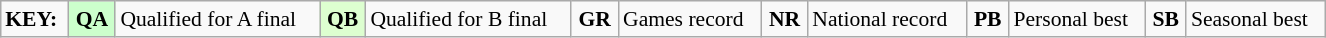<table class="wikitable" width="70%" style="margin:0.5em auto; font-size:90%;position:relative;">
<tr>
<td><strong>KEY:</strong></td>
<td align="center" bgcolor="ccffcc"><strong>QA</strong></td>
<td>Qualified for A final</td>
<td align="center" bgcolor="ddffd"><strong>QB</strong></td>
<td>Qualified for B final</td>
<td align="center"><strong>GR</strong></td>
<td>Games record</td>
<td align="center"><strong>NR</strong></td>
<td>National record</td>
<td align="center"><strong>PB</strong></td>
<td>Personal best</td>
<td align="center"><strong>SB</strong></td>
<td>Seasonal best</td>
</tr>
</table>
